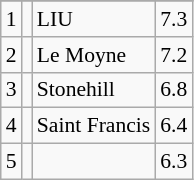<table class="wikitable sortable" style="font-size:90%;">
<tr>
</tr>
<tr>
<td style="text-align:center;">1</td>
<td></td>
<td>LIU</td>
<td style="text-align:center;">7.3</td>
</tr>
<tr>
<td style="text-align:center;">2</td>
<td></td>
<td>Le Moyne</td>
<td style="text-align:center;">7.2</td>
</tr>
<tr>
<td style="text-align:center;">3</td>
<td></td>
<td>Stonehill</td>
<td style="text-align:center;">6.8</td>
</tr>
<tr>
<td style="text-align:center;">4</td>
<td></td>
<td>Saint Francis</td>
<td style="text-align:center;">6.4</td>
</tr>
<tr>
<td style="text-align:center;">5</td>
<td></td>
<td></td>
<td style="text-align:center;">6.3</td>
</tr>
</table>
